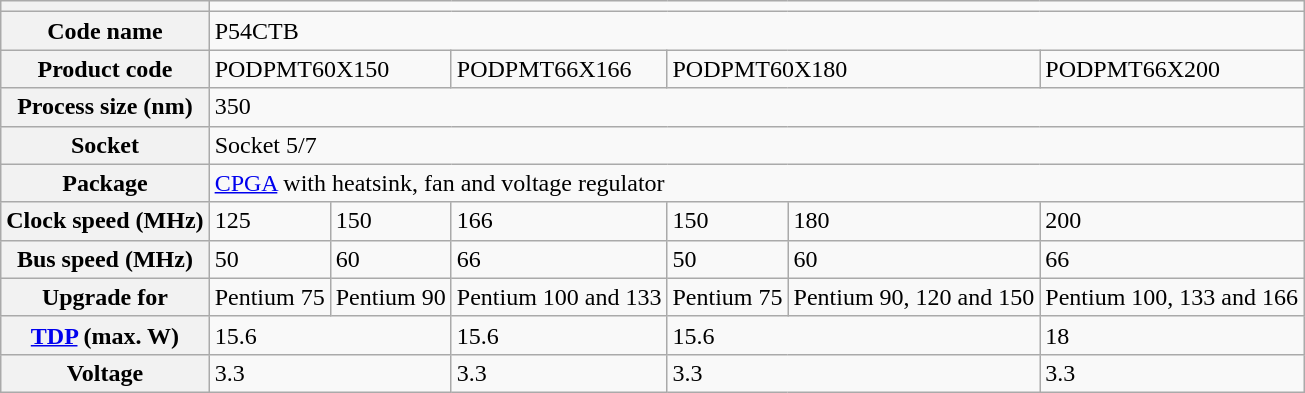<table class="wikitable">
<tr>
<th></th>
<td colspan="7"></td>
</tr>
<tr>
<th>Code name</th>
<td colspan="6">P54CTB</td>
</tr>
<tr>
<th>Product code</th>
<td colspan="2">PODPMT60X150</td>
<td>PODPMT66X166</td>
<td colspan="2">PODPMT60X180</td>
<td>PODPMT66X200</td>
</tr>
<tr>
<th>Process size (nm)</th>
<td colspan="7">350</td>
</tr>
<tr>
<th>Socket</th>
<td colspan="6">Socket 5/7</td>
</tr>
<tr>
<th>Package</th>
<td colspan="6"><a href='#'>CPGA</a> with heatsink, fan and voltage regulator</td>
</tr>
<tr>
<th>Clock speed (MHz)</th>
<td>125</td>
<td>150</td>
<td>166</td>
<td>150</td>
<td>180</td>
<td>200</td>
</tr>
<tr>
<th>Bus speed (MHz)</th>
<td>50</td>
<td>60</td>
<td>66</td>
<td>50</td>
<td>60</td>
<td>66</td>
</tr>
<tr>
<th>Upgrade for</th>
<td>Pentium 75</td>
<td>Pentium 90</td>
<td>Pentium 100 and 133</td>
<td>Pentium 75</td>
<td>Pentium 90, 120 and 150</td>
<td>Pentium 100, 133 and 166</td>
</tr>
<tr>
<th><a href='#'>TDP</a> (max. W)</th>
<td colspan="2">15.6</td>
<td>15.6</td>
<td colspan="2">15.6</td>
<td>18</td>
</tr>
<tr>
<th>Voltage</th>
<td colspan="2">3.3</td>
<td>3.3</td>
<td colspan="2">3.3</td>
<td>3.3</td>
</tr>
</table>
